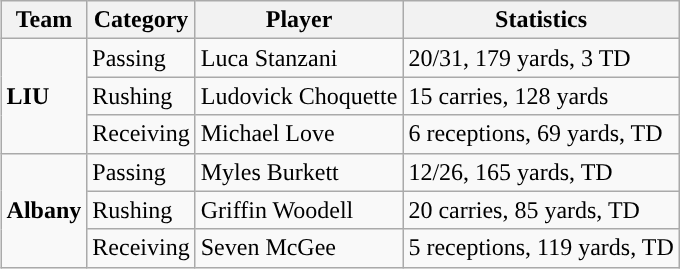<table class="wikitable" style="float: right;">
<tr>
<th>Team</th>
<th>Category</th>
<th>Player</th>
<th>Statistics</th>
</tr>
<tr>
<td rowspan=3><strong>LIU</strong></td>
<td>Passing</td>
<td>Luca Stanzani</td>
<td>20/31, 179 yards, 3 TD</td>
</tr>
<tr>
<td>Rushing</td>
<td>Ludovick Choquette</td>
<td>15 carries, 128 yards</td>
</tr>
<tr>
<td>Receiving</td>
<td>Michael Love</td>
<td>6 receptions, 69 yards, TD</td>
</tr>
<tr>
<td rowspan=3><strong>Albany</strong></td>
<td>Passing</td>
<td>Myles Burkett</td>
<td>12/26, 165 yards, TD</td>
</tr>
<tr>
<td>Rushing</td>
<td>Griffin Woodell</td>
<td>20 carries, 85 yards, TD</td>
</tr>
<tr>
<td>Receiving</td>
<td>Seven McGee</td>
<td>5 receptions, 119 yards, TD</td>
</tr>
</table>
